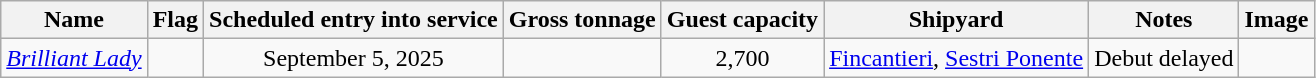<table class="wikitable">
<tr>
<th>Name</th>
<th>Flag</th>
<th>Scheduled entry into service</th>
<th>Gross tonnage</th>
<th>Guest capacity</th>
<th>Shipyard</th>
<th>Notes</th>
<th>Image</th>
</tr>
<tr>
<td style="text-align:Center;"><em><a href='#'>Brilliant Lady</a></em></td>
<td style="text-align:Center;"></td>
<td style="text-align:Center;">September 5, 2025</td>
<td style="text-align:Center;"></td>
<td style="text-align:Center;">2,700</td>
<td style="text-align:Center;"><a href='#'>Fincantieri</a>, <a href='#'>Sestri Ponente</a></td>
<td style="text-align:Center;">Debut delayed </td>
<td></td>
</tr>
</table>
